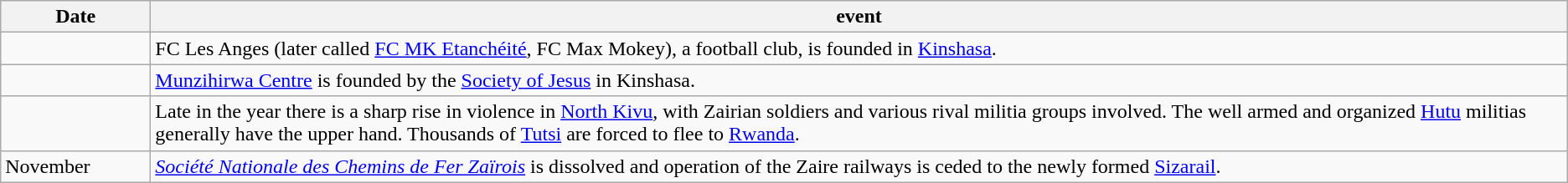<table class=wikitable>
<tr>
<th style="width:7em">Date</th>
<th>event</th>
</tr>
<tr>
<td></td>
<td>FC Les Anges (later called <a href='#'>FC MK Etanchéité</a>, FC Max Mokey), a football club, is founded in <a href='#'>Kinshasa</a>.</td>
</tr>
<tr>
<td></td>
<td><a href='#'>Munzihirwa Centre</a> is founded by the <a href='#'>Society of Jesus</a> in Kinshasa.</td>
</tr>
<tr>
<td></td>
<td>Late in the year there is a sharp rise in violence in <a href='#'>North Kivu</a>, with Zairian soldiers and various rival militia groups involved. The well armed and organized <a href='#'>Hutu</a> militias generally have the upper hand. Thousands of <a href='#'>Tutsi</a> are forced to flee to <a href='#'>Rwanda</a>.</td>
</tr>
<tr>
<td>November</td>
<td><em><a href='#'>Société Nationale des Chemins de Fer Zaïrois</a></em> is dissolved and operation of the Zaire railways is ceded to the newly formed <a href='#'>Sizarail</a>.</td>
</tr>
</table>
